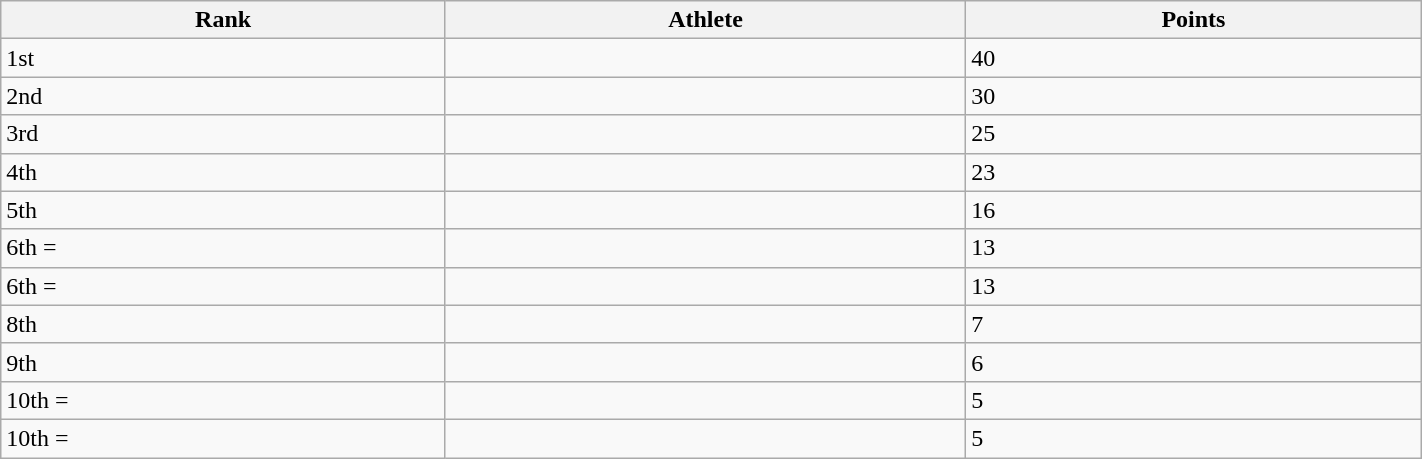<table class=wikitable width=75%>
<tr>
<th>Rank</th>
<th>Athlete</th>
<th>Points</th>
</tr>
<tr>
<td>1st</td>
<td></td>
<td>40</td>
</tr>
<tr>
<td>2nd</td>
<td></td>
<td>30</td>
</tr>
<tr>
<td>3rd</td>
<td></td>
<td>25</td>
</tr>
<tr>
<td>4th</td>
<td></td>
<td>23</td>
</tr>
<tr>
<td>5th</td>
<td></td>
<td>16</td>
</tr>
<tr>
<td>6th =</td>
<td></td>
<td>13</td>
</tr>
<tr>
<td>6th =</td>
<td></td>
<td>13</td>
</tr>
<tr>
<td>8th</td>
<td></td>
<td>7</td>
</tr>
<tr>
<td>9th</td>
<td></td>
<td>6</td>
</tr>
<tr>
<td>10th =</td>
<td></td>
<td>5</td>
</tr>
<tr>
<td>10th =</td>
<td></td>
<td>5</td>
</tr>
</table>
